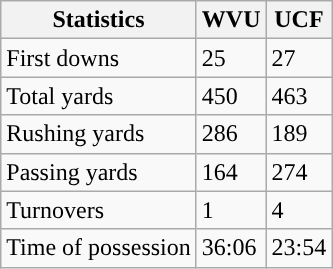<table class="wikitable" style="float: left;">
<tr>
<th>Statistics</th>
<th>WVU</th>
<th>UCF</th>
</tr>
<tr>
<td>First downs</td>
<td>25</td>
<td>27</td>
</tr>
<tr>
<td>Total yards</td>
<td>450</td>
<td>463</td>
</tr>
<tr>
<td>Rushing yards</td>
<td>286</td>
<td>189</td>
</tr>
<tr>
<td>Passing yards</td>
<td>164</td>
<td>274</td>
</tr>
<tr>
<td>Turnovers</td>
<td>1</td>
<td>4</td>
</tr>
<tr>
<td>Time of possession</td>
<td>36:06</td>
<td>23:54</td>
</tr>
</table>
